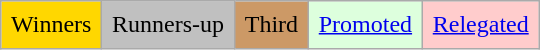<table class="wikitable">
<tr>
<td style="background-color:gold;padding:0.4em">Winners</td>
<td style="background-color:silver;padding:0.4em">Runners-up</td>
<td style="background-color:#cc9966;padding:0.4em">Third</td>
<td style="background-color:#DFD;padding:0.4em"><a href='#'>Promoted</a></td>
<td style="background-color:#FCC;padding:0.4em"><a href='#'>Relegated</a></td>
</tr>
</table>
